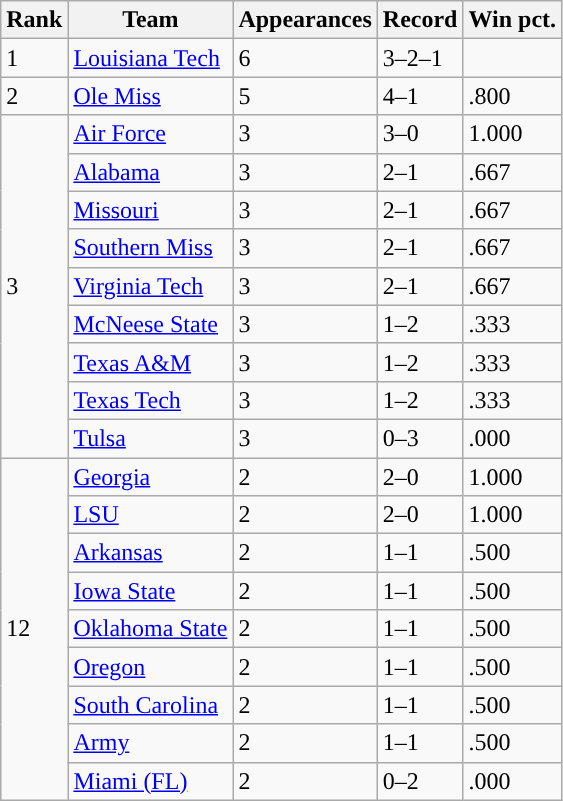<table class = "wikitable">
<tr>
<th>Rank</th>
<th>Team</th>
<th>Appearances</th>
<th>Record</th>
<th>Win pct.</th>
</tr>
<tr>
<td>1</td>
<td><a href='#'>Louisiana Tech</a></td>
<td>6</td>
<td>3–2–1</td>
<td></td>
</tr>
<tr>
<td>2</td>
<td><a href='#'>Ole Miss</a></td>
<td>5</td>
<td>4–1</td>
<td>.800</td>
</tr>
<tr>
<td rowspan=9>3</td>
<td><a href='#'>Air Force</a></td>
<td>3</td>
<td>3–0</td>
<td>1.000</td>
</tr>
<tr>
<td><a href='#'>Alabama</a></td>
<td>3</td>
<td>2–1</td>
<td>.667</td>
</tr>
<tr>
<td><a href='#'>Missouri</a></td>
<td>3</td>
<td>2–1</td>
<td>.667</td>
</tr>
<tr>
<td><a href='#'>Southern Miss</a></td>
<td>3</td>
<td>2–1</td>
<td>.667</td>
</tr>
<tr>
<td><a href='#'>Virginia Tech</a></td>
<td>3</td>
<td>2–1</td>
<td>.667</td>
</tr>
<tr>
<td><a href='#'>McNeese State</a></td>
<td>3</td>
<td>1–2</td>
<td>.333</td>
</tr>
<tr>
<td><a href='#'>Texas A&M</a></td>
<td>3</td>
<td>1–2</td>
<td>.333</td>
</tr>
<tr>
<td><a href='#'>Texas Tech</a></td>
<td>3</td>
<td>1–2</td>
<td>.333</td>
</tr>
<tr>
<td><a href='#'>Tulsa</a></td>
<td>3</td>
<td>0–3</td>
<td>.000</td>
</tr>
<tr>
<td rowspan=9>12</td>
<td><a href='#'>Georgia</a></td>
<td>2</td>
<td>2–0</td>
<td>1.000</td>
</tr>
<tr>
<td><a href='#'>LSU</a></td>
<td>2</td>
<td>2–0</td>
<td>1.000</td>
</tr>
<tr>
<td><a href='#'>Arkansas</a></td>
<td>2</td>
<td>1–1</td>
<td>.500</td>
</tr>
<tr>
<td><a href='#'>Iowa State</a></td>
<td>2</td>
<td>1–1</td>
<td>.500</td>
</tr>
<tr>
<td><a href='#'>Oklahoma State</a></td>
<td>2</td>
<td>1–1</td>
<td>.500</td>
</tr>
<tr>
<td><a href='#'>Oregon</a></td>
<td>2</td>
<td>1–1</td>
<td>.500</td>
</tr>
<tr>
<td><a href='#'>South Carolina</a></td>
<td>2</td>
<td>1–1</td>
<td>.500</td>
</tr>
<tr>
<td><a href='#'>Army</a></td>
<td>2</td>
<td>1–1</td>
<td>.500</td>
</tr>
<tr>
<td><a href='#'>Miami (FL)</a></td>
<td>2</td>
<td>0–2</td>
<td>.000</td>
</tr>
</table>
